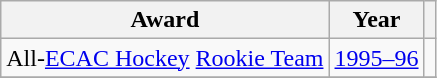<table class="wikitable">
<tr>
<th>Award</th>
<th>Year</th>
<th></th>
</tr>
<tr>
<td>All-<a href='#'>ECAC Hockey</a> <a href='#'>Rookie Team</a></td>
<td><a href='#'>1995–96</a></td>
<td></td>
</tr>
<tr>
</tr>
</table>
